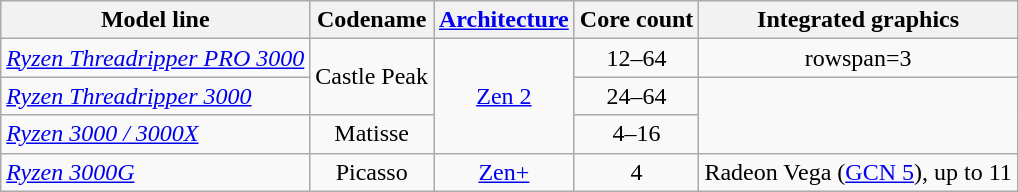<table class="wikitable" style="text-align: center;">
<tr>
<th>Model line</th>
<th>Codename</th>
<th><a href='#'>Architecture</a></th>
<th>Core count</th>
<th>Integrated graphics</th>
</tr>
<tr>
<td style="text-align: left;"><a href='#'><em>Ryzen Threadripper PRO 3000</em></a></td>
<td rowspan=2>Castle Peak</td>
<td rowspan=3><a href='#'>Zen 2</a></td>
<td>12–64</td>
<td>rowspan=3 </td>
</tr>
<tr>
<td style="text-align: left;"><a href='#'><em>Ryzen Threadripper 3000</em></a></td>
<td>24–64</td>
</tr>
<tr>
<td style="text-align: left;"><a href='#'><em>Ryzen 3000 / 3000X</em></a></td>
<td>Matisse</td>
<td>4–16</td>
</tr>
<tr>
<td style="text-align: left;"><a href='#'><em>Ryzen 3000G</em></a></td>
<td>Picasso</td>
<td><a href='#'>Zen+</a></td>
<td>4</td>
<td>Radeon Vega (<a href='#'>GCN 5</a>), up to 11 </td>
</tr>
</table>
